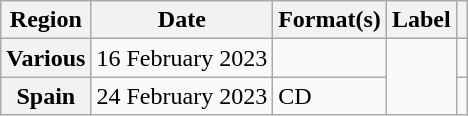<table class="wikitable plainrowheaders">
<tr>
<th scope="col">Region</th>
<th scope="col">Date</th>
<th scope="col">Format(s)</th>
<th scope="col">Label</th>
<th scope="col"></th>
</tr>
<tr>
<th scope="row">Various</th>
<td>16 February 2023</td>
<td></td>
<td rowspan="2"></td>
<td></td>
</tr>
<tr>
<th scope="row">Spain</th>
<td>24 February 2023</td>
<td>CD</td>
<td></td>
</tr>
</table>
